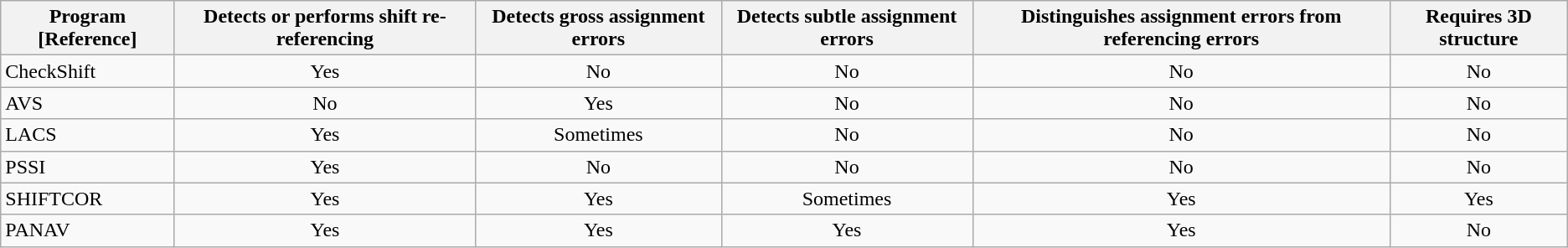<table class="wikitable">
<tr>
<th scope="col">Program [Reference]</th>
<th scope="col">Detects or performs shift re-referencing</th>
<th scope="col">Detects gross assignment errors</th>
<th scope="col">Detects subtle assignment errors</th>
<th scope="col">Distinguishes assignment errors from referencing errors</th>
<th scope="col">Requires 3D structure</th>
</tr>
<tr>
<td>CheckShift </td>
<td style="text-align: center;">Yes</td>
<td style="text-align: center;">No</td>
<td style="text-align: center;">No</td>
<td style="text-align: center;">No</td>
<td style="text-align: center;">No</td>
</tr>
<tr>
<td>AVS</td>
<td style="text-align: center;">No</td>
<td style="text-align: center;">Yes</td>
<td style="text-align: center;">No</td>
<td style="text-align: center;">No</td>
<td style="text-align: center;">No</td>
</tr>
<tr>
<td>LACS </td>
<td style="text-align: center;">Yes</td>
<td style="text-align: center;">Sometimes</td>
<td style="text-align: center;">No</td>
<td style="text-align: center;">No</td>
<td style="text-align: center;">No</td>
</tr>
<tr>
<td>PSSI </td>
<td style="text-align: center;">Yes</td>
<td style="text-align: center;">No</td>
<td style="text-align: center;">No</td>
<td style="text-align: center;">No</td>
<td style="text-align: center;">No</td>
</tr>
<tr>
<td>SHIFTCOR </td>
<td style="text-align: center;">Yes</td>
<td style="text-align: center;">Yes</td>
<td style="text-align: center;">Sometimes</td>
<td style="text-align: center;">Yes</td>
<td style="text-align: center;">Yes</td>
</tr>
<tr>
<td>PANAV </td>
<td style="text-align: center;">Yes</td>
<td style="text-align: center;">Yes</td>
<td style="text-align: center;">Yes</td>
<td style="text-align: center;">Yes</td>
<td style="text-align: center;">No</td>
</tr>
</table>
